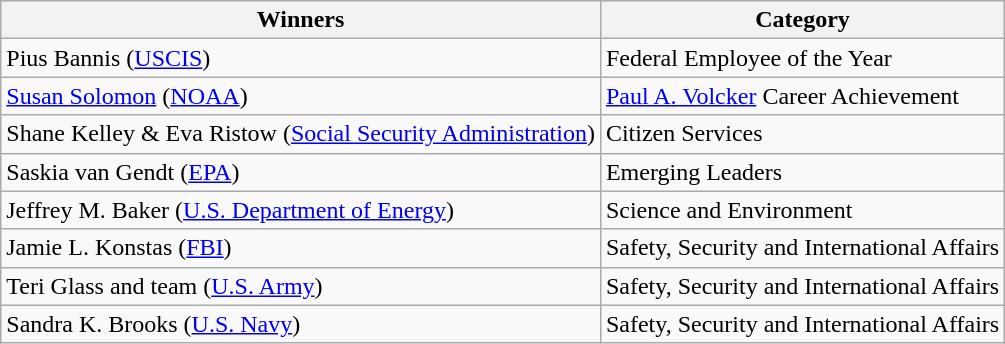<table class="wikitable sortable mw-collapsible">
<tr>
<th>Winners</th>
<th>Category</th>
</tr>
<tr>
<td>Pius Bannis (<a href='#'>USCIS</a>)</td>
<td>Federal Employee of the Year</td>
</tr>
<tr>
<td><a href='#'>Susan Solomon</a> (<a href='#'>NOAA</a>)</td>
<td><a href='#'>Paul A. Volcker</a> Career Achievement</td>
</tr>
<tr>
<td>Shane Kelley & Eva Ristow (<a href='#'>Social Security Administration</a>)</td>
<td>Citizen Services</td>
</tr>
<tr>
<td>Saskia van Gendt (<a href='#'>EPA</a>)</td>
<td>Emerging Leaders</td>
</tr>
<tr>
<td>Jeffrey M. Baker (<a href='#'>U.S. Department of Energy</a>)</td>
<td>Science and Environment</td>
</tr>
<tr>
<td>Jamie L. Konstas (<a href='#'>FBI</a>)</td>
<td>Safety, Security and International Affairs</td>
</tr>
<tr>
<td>Teri Glass and team (<a href='#'>U.S. Army</a>)</td>
<td>Safety, Security and International Affairs</td>
</tr>
<tr>
<td>Sandra K. Brooks (<a href='#'>U.S. Navy</a>)</td>
<td>Safety, Security and International Affairs</td>
</tr>
</table>
